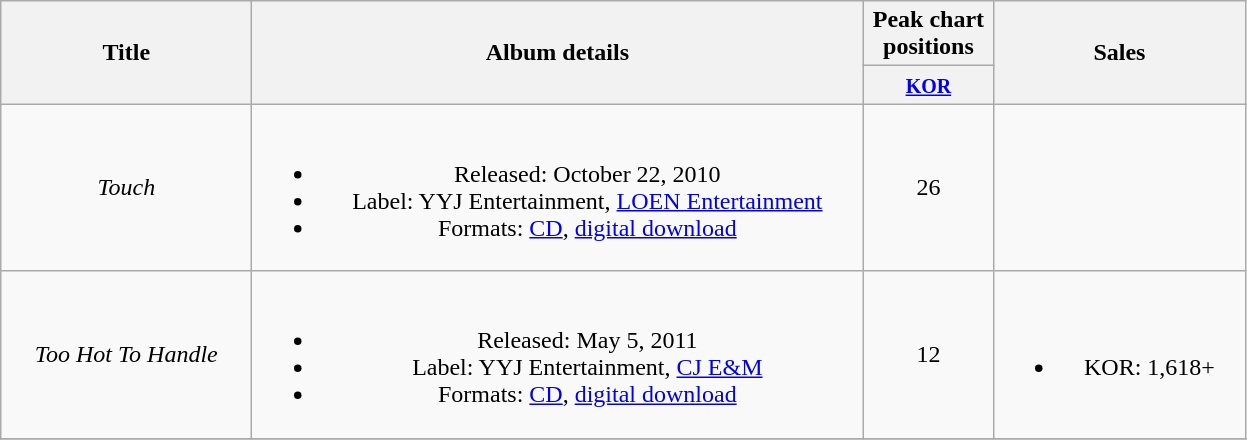<table class="wikitable plainrowheaders" style="text-align:center;">
<tr>
<th scope="col" rowspan="2" style="width:10em;">Title</th>
<th scope="col" rowspan="2" style="width:25em;">Album details</th>
<th scope="col" colspan="1" style="width:5em;">Peak chart positions</th>
<th scope="col" rowspan="2" style="width:10em;">Sales</th>
</tr>
<tr>
<th><small><a href='#'>KOR</a></small><br></th>
</tr>
<tr>
<td><em>Touch</em></td>
<td><br><ul><li>Released: October 22, 2010</li><li>Label: YYJ Entertainment, <a href='#'>LOEN Entertainment</a></li><li>Formats: <a href='#'>CD</a>, <a href='#'>digital download</a></li></ul></td>
<td>26</td>
<td></td>
</tr>
<tr>
<td><em>Too Hot To Handle</em></td>
<td><br><ul><li>Released: May 5, 2011</li><li>Label: YYJ Entertainment, <a href='#'>CJ E&M</a></li><li>Formats: <a href='#'>CD</a>, <a href='#'>digital download</a></li></ul></td>
<td>12</td>
<td><br><ul><li>KOR: 1,618+</li></ul></td>
</tr>
<tr>
</tr>
</table>
